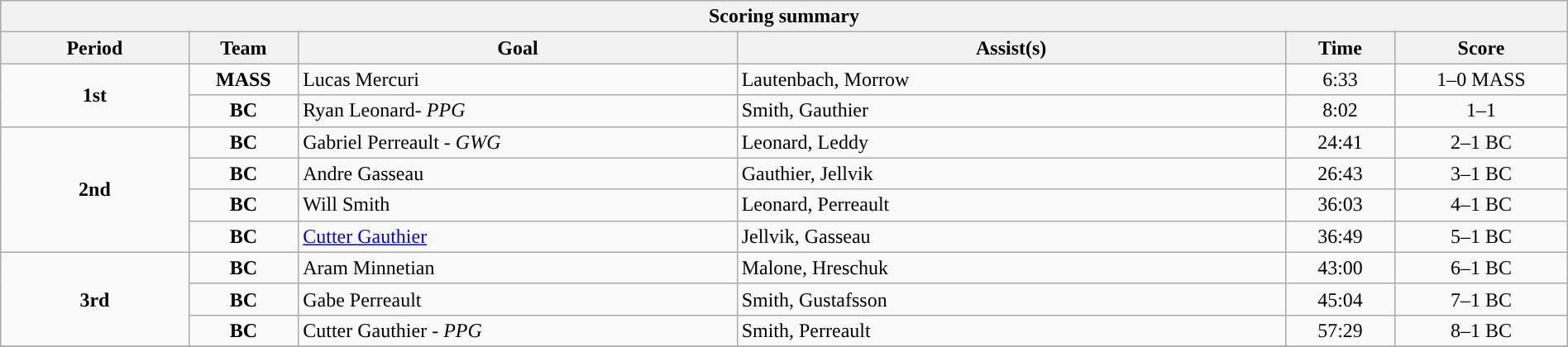<table style="width:100%;" class="wikitable">
<tr>
<th colspan=6>Scoring summary</th>
</tr>
<tr>
<th style="width:12%;">Period</th>
<th style="width:7%;">Team</th>
<th style="width:28%;">Goal</th>
<th style="width:35%;">Assist(s)</th>
<th style="width:7%;">Time</th>
<th style="width:11%;">Score</th>
</tr>
<tr>
<td style="text-align:center;" rowspan="2"><strong>1st</strong></td>
<td align=center><strong>MASS</strong></td>
<td>Lucas Mercuri</td>
<td>Lautenbach, Morrow</td>
<td align=center>6:33</td>
<td align=center>1–0 MASS</td>
</tr>
<tr>
<td align=center><strong>BC</strong></td>
<td>Ryan Leonard- <em>PPG</em></td>
<td>Smith, Gauthier</td>
<td align=center>8:02</td>
<td align=center>1–1</td>
</tr>
<tr>
<td style="text-align:center;" rowspan="4"><strong>2nd</strong></td>
<td align=center><strong>BC</strong></td>
<td>Gabriel Perreault - <em>GWG</em></td>
<td>Leonard, Leddy</td>
<td align=center>24:41</td>
<td align=center>2–1 BC</td>
</tr>
<tr>
<td align=center><strong>BC</strong></td>
<td>Andre Gasseau</td>
<td>Gauthier, Jellvik</td>
<td align=center>26:43</td>
<td align=center>3–1 BC</td>
</tr>
<tr>
<td align=center><strong>BC</strong></td>
<td>Will Smith</td>
<td>Leonard, Perreault</td>
<td align=center>36:03</td>
<td align=center>4–1 BC</td>
</tr>
<tr>
<td align=center><strong>BC</strong></td>
<td><a href='#'>Cutter Gauthier</a></td>
<td>Jellvik, Gasseau</td>
<td align=center>36:49</td>
<td align=center>5–1 BC</td>
</tr>
<tr>
<td style="text-align:center;" rowspan="3"><strong>3rd</strong></td>
<td align=center><strong>BC</strong></td>
<td>Aram Minnetian</td>
<td>Malone, Hreschuk</td>
<td align=center>43:00</td>
<td align=center>6–1 BC</td>
</tr>
<tr>
<td align=center><strong>BC</strong></td>
<td>Gabe Perreault</td>
<td>Smith, Gustafsson</td>
<td align=center>45:04</td>
<td align=center>7–1 BC</td>
</tr>
<tr>
<td align=center><strong>BC</strong></td>
<td>Cutter Gauthier - <em>PPG</em></td>
<td>Smith, Perreault</td>
<td align=center>57:29</td>
<td align=center>8–1 BC</td>
</tr>
<tr>
</tr>
</table>
